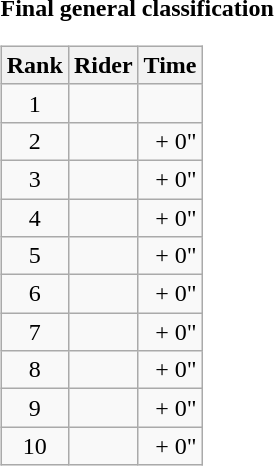<table>
<tr>
<td><strong>Final general classification</strong><br><table class="wikitable">
<tr>
<th scope="col">Rank</th>
<th scope="col">Rider</th>
<th scope="col">Time</th>
</tr>
<tr>
<td style="text-align:center;">1</td>
<td></td>
<td style="text-align:right;"></td>
</tr>
<tr>
<td style="text-align:center;">2</td>
<td></td>
<td style="text-align:right;">+ 0"</td>
</tr>
<tr>
<td style="text-align:center;">3</td>
<td></td>
<td style="text-align:right;">+ 0"</td>
</tr>
<tr>
<td style="text-align:center;">4</td>
<td></td>
<td style="text-align:right;">+ 0"</td>
</tr>
<tr>
<td style="text-align:center;">5</td>
<td></td>
<td style="text-align:right;">+ 0"</td>
</tr>
<tr>
<td style="text-align:center;">6</td>
<td></td>
<td style="text-align:right;">+ 0"</td>
</tr>
<tr>
<td style="text-align:center;">7</td>
<td></td>
<td style="text-align:right;">+ 0"</td>
</tr>
<tr>
<td style="text-align:center;">8</td>
<td></td>
<td style="text-align:right;">+ 0"</td>
</tr>
<tr>
<td style="text-align:center;">9</td>
<td></td>
<td style="text-align:right;">+ 0"</td>
</tr>
<tr>
<td style="text-align:center;">10</td>
<td></td>
<td style="text-align:right;">+ 0"</td>
</tr>
</table>
</td>
</tr>
</table>
